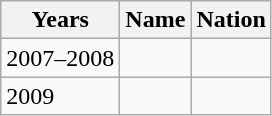<table class="wikitable">
<tr>
<th>Years</th>
<th>Name</th>
<th>Nation</th>
</tr>
<tr>
<td>2007–2008</td>
<td></td>
<td></td>
</tr>
<tr>
<td>2009</td>
<td></td>
<td></td>
</tr>
</table>
